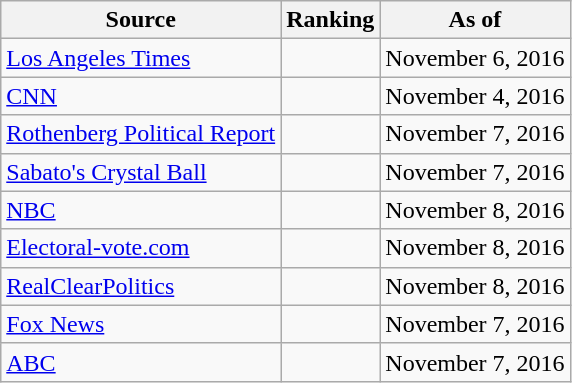<table class="wikitable" style="text-align:center">
<tr>
<th>Source</th>
<th>Ranking</th>
<th>As of</th>
</tr>
<tr>
<td align="left"><a href='#'>Los Angeles Times</a></td>
<td></td>
<td>November 6, 2016</td>
</tr>
<tr>
<td align="left"><a href='#'>CNN</a></td>
<td></td>
<td>November 4, 2016</td>
</tr>
<tr>
<td align=left><a href='#'>Rothenberg Political Report</a></td>
<td></td>
<td>November 7, 2016</td>
</tr>
<tr>
<td align="left"><a href='#'>Sabato's Crystal Ball</a></td>
<td></td>
<td>November 7, 2016</td>
</tr>
<tr>
<td align="left"><a href='#'>NBC</a></td>
<td></td>
<td>November 8, 2016</td>
</tr>
<tr>
<td align="left"><a href='#'>Electoral-vote.com</a></td>
<td></td>
<td>November 8, 2016</td>
</tr>
<tr>
<td align="left"><a href='#'>RealClearPolitics</a></td>
<td></td>
<td>November 8, 2016</td>
</tr>
<tr>
<td align="left"><a href='#'>Fox News</a></td>
<td></td>
<td>November 7, 2016</td>
</tr>
<tr>
<td align="left"><a href='#'>ABC</a></td>
<td></td>
<td>November 7, 2016</td>
</tr>
</table>
